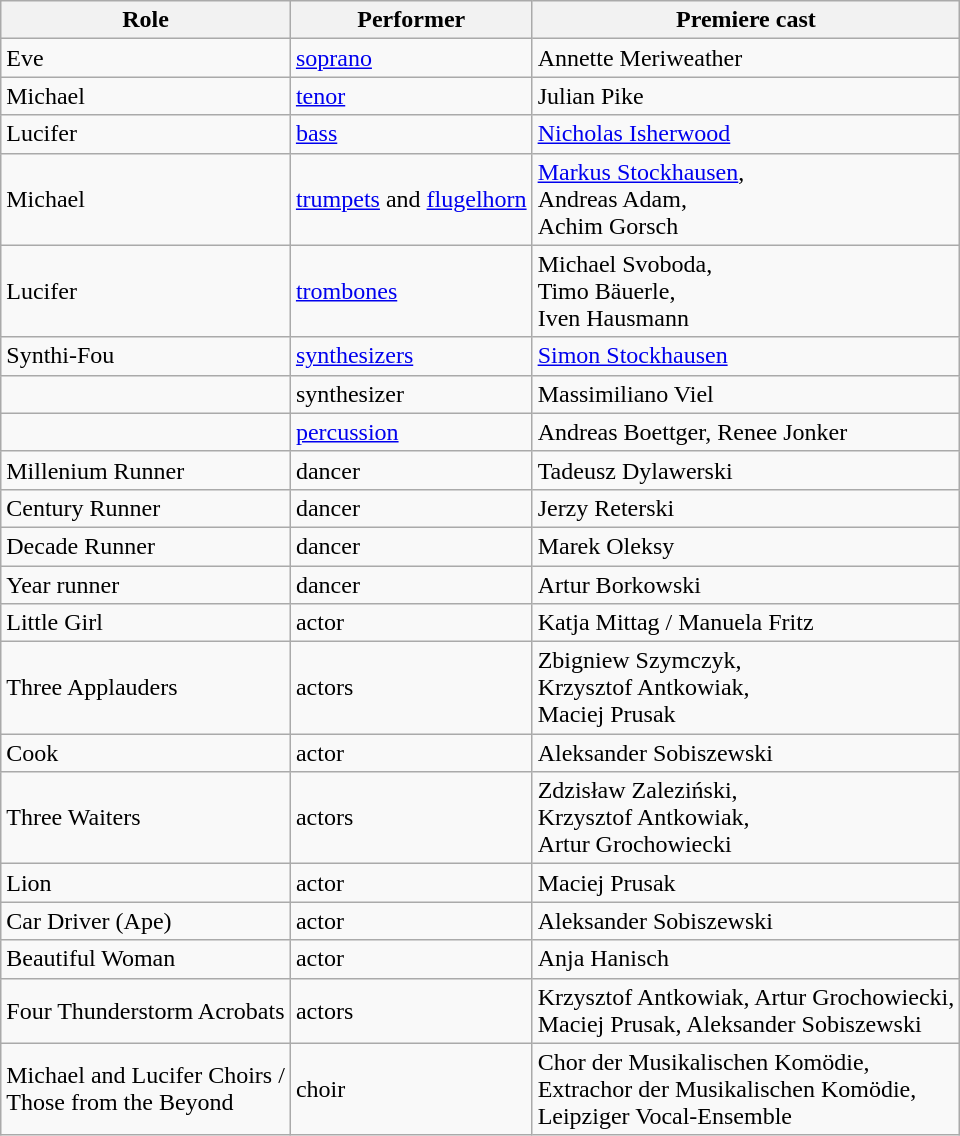<table class="wikitable">
<tr>
<th>Role</th>
<th>Performer</th>
<th>Premiere cast</th>
</tr>
<tr>
<td>Eve</td>
<td><a href='#'>soprano</a></td>
<td>Annette Meriweather</td>
</tr>
<tr>
<td>Michael</td>
<td><a href='#'>tenor</a></td>
<td>Julian Pike</td>
</tr>
<tr>
<td>Lucifer</td>
<td><a href='#'>bass</a></td>
<td><a href='#'>Nicholas Isherwood</a></td>
</tr>
<tr>
<td>Michael</td>
<td><a href='#'>trumpets</a> and <a href='#'>flugelhorn</a></td>
<td><a href='#'>Markus Stockhausen</a>, <br>Andreas Adam, <br>Achim Gorsch</td>
</tr>
<tr>
<td>Lucifer</td>
<td><a href='#'>trombones</a></td>
<td>Michael Svoboda, <br>Timo Bäuerle, <br>Iven Hausmann</td>
</tr>
<tr>
<td>Synthi-Fou</td>
<td><a href='#'>synthesizers</a></td>
<td><a href='#'>Simon Stockhausen</a></td>
</tr>
<tr>
<td></td>
<td>synthesizer</td>
<td>Massimiliano Viel</td>
</tr>
<tr>
<td></td>
<td><a href='#'>percussion</a></td>
<td>Andreas Boettger, Renee Jonker</td>
</tr>
<tr>
<td>Millenium Runner</td>
<td>dancer</td>
<td>Tadeusz Dylawerski</td>
</tr>
<tr>
<td>Century Runner</td>
<td>dancer</td>
<td>Jerzy Reterski</td>
</tr>
<tr>
<td>Decade Runner</td>
<td>dancer</td>
<td>Marek Oleksy</td>
</tr>
<tr>
<td>Year runner</td>
<td>dancer</td>
<td>Artur Borkowski</td>
</tr>
<tr>
<td>Little Girl</td>
<td>actor</td>
<td>Katja Mittag / Manuela Fritz</td>
</tr>
<tr>
<td>Three Applauders</td>
<td>actors</td>
<td>Zbigniew Szymczyk, <br>Krzysztof Antkowiak, <br>Maciej Prusak</td>
</tr>
<tr>
<td>Cook</td>
<td>actor</td>
<td>Aleksander Sobiszewski</td>
</tr>
<tr>
<td>Three Waiters</td>
<td>actors</td>
<td>Zdzisław Zaleziński, <br>Krzysztof Antkowiak, <br>Artur Grochowiecki</td>
</tr>
<tr>
<td>Lion</td>
<td>actor</td>
<td>Maciej Prusak</td>
</tr>
<tr>
<td>Car Driver (Ape)</td>
<td>actor</td>
<td>Aleksander Sobiszewski</td>
</tr>
<tr>
<td>Beautiful Woman</td>
<td>actor</td>
<td>Anja Hanisch</td>
</tr>
<tr>
<td>Four Thunderstorm Acrobats</td>
<td>actors</td>
<td>Krzysztof Antkowiak, Artur Grochowiecki, <br>Maciej Prusak, Aleksander Sobiszewski</td>
</tr>
<tr>
<td>Michael and Lucifer Choirs / <br>Those from the Beyond</td>
<td>choir</td>
<td>Chor der Musikalischen Komödie, <br>Extrachor der Musikalischen Komödie, <br>Leipziger Vocal-Ensemble</td>
</tr>
</table>
